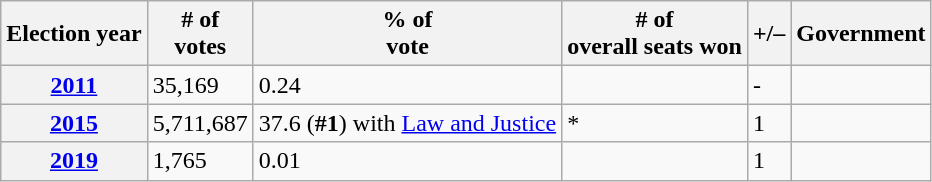<table class=wikitable>
<tr>
<th>Election year</th>
<th># of<br>votes</th>
<th>% of<br>vote</th>
<th># of<br>overall seats won</th>
<th>+/–</th>
<th>Government</th>
</tr>
<tr>
<th><a href='#'>2011</a></th>
<td>35,169</td>
<td>0.24</td>
<td></td>
<td>-</td>
<td></td>
</tr>
<tr>
<th><a href='#'>2015</a></th>
<td>5,711,687</td>
<td>37.6 (<strong>#1</strong>) with <a href='#'>Law and Justice</a></td>
<td> *</td>
<td> 1</td>
<td></td>
</tr>
<tr>
<th><a href='#'>2019</a></th>
<td>1,765</td>
<td>0.01</td>
<td></td>
<td> 1</td>
<td></td>
</tr>
</table>
